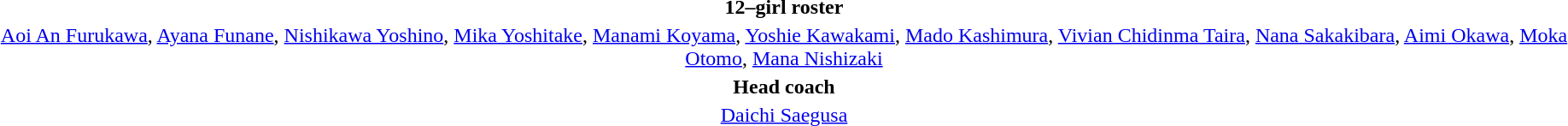<table style="text-align: center; margin-top: 2em; margin-left: auto; margin-right: auto">
<tr>
<td><strong>12–girl roster</strong></td>
</tr>
<tr>
<td><a href='#'>Aoi An Furukawa</a>, <a href='#'>Ayana Funane</a>, <a href='#'>Nishikawa Yoshino</a>, <a href='#'>Mika Yoshitake</a>, <a href='#'>Manami Koyama</a>, <a href='#'>Yoshie Kawakami</a>, <a href='#'>Mado Kashimura</a>, <a href='#'>Vivian Chidinma Taira</a>, <a href='#'>Nana Sakakibara</a>, <a href='#'>Aimi Okawa</a>, <a href='#'>Moka Otomo</a>, <a href='#'>Mana Nishizaki</a></td>
</tr>
<tr>
<td><strong>Head coach</strong></td>
</tr>
<tr>
<td><a href='#'>Daichi Saegusa</a></td>
</tr>
<tr>
</tr>
</table>
